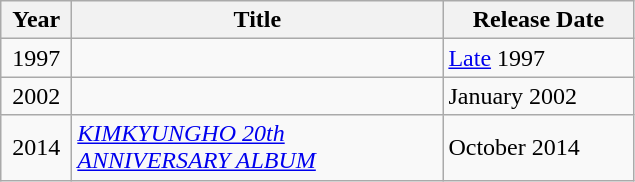<table class="wikitable">
<tr>
<th style="vertical-align:top; text-align:center; width:40px;">Year</th>
<th>Title</th>
<th>Release Date</th>
</tr>
<tr>
<td style="text-align:center;">1997</td>
<td style="width:240px;"><em></em></td>
<td style="width:120px;"><a href='#'>Late</a> 1997</td>
</tr>
<tr>
<td style="text-align:center;">2002</td>
<td style="width:240px;"><em></em></td>
<td style="width:120px;">January 2002</td>
</tr>
<tr>
<td style="text-align:center;">2014</td>
<td style="width:240px;"><em><a href='#'>KIMKYUNGHO 20th ANNIVERSARY ALBUM</a></em></td>
<td style="width:120px;">October 2014</td>
</tr>
</table>
